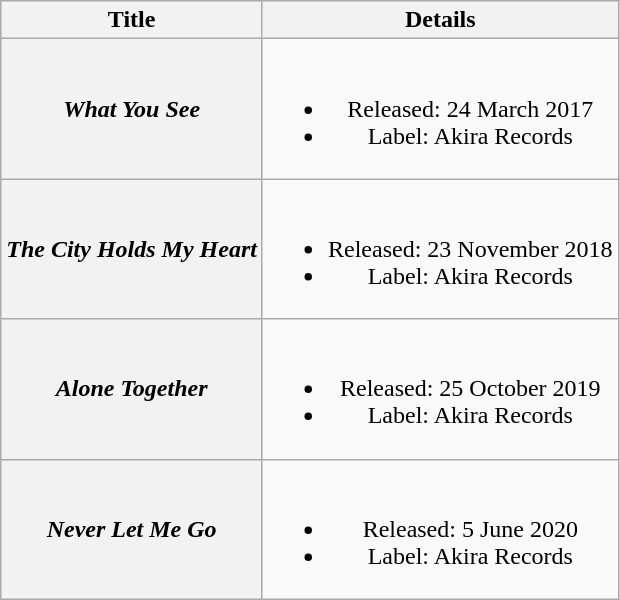<table class="wikitable plainrowheaders" style="text-align:center;">
<tr>
<th>Title</th>
<th>Details</th>
</tr>
<tr>
<th scope="row"><em>What You See</em></th>
<td><br><ul><li>Released: 24 March 2017</li><li>Label: Akira Records</li></ul></td>
</tr>
<tr>
<th scope="row"><em>The City Holds My Heart</em></th>
<td><br><ul><li>Released: 23 November 2018</li><li>Label: Akira Records</li></ul></td>
</tr>
<tr>
<th scope="row"><em>Alone Together</em></th>
<td><br><ul><li>Released: 25 October 2019</li><li>Label: Akira Records</li></ul></td>
</tr>
<tr>
<th scope="row"><em>Never Let Me Go</em></th>
<td><br><ul><li>Released: 5 June 2020</li><li>Label: Akira Records</li></ul></td>
</tr>
</table>
